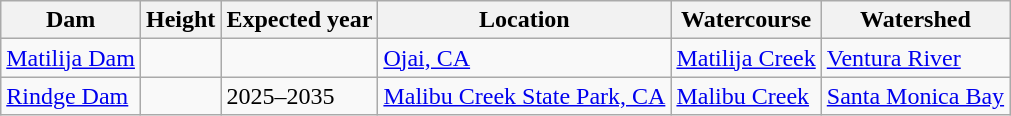<table class="wikitable sortable">
<tr>
<th>Dam</th>
<th>Height</th>
<th>Expected year</th>
<th>Location</th>
<th>Watercourse</th>
<th>Watershed</th>
</tr>
<tr>
<td><a href='#'>Matilija Dam</a></td>
<td></td>
<td></td>
<td><a href='#'>Ojai, CA</a><br></td>
<td><a href='#'>Matilija Creek</a></td>
<td><a href='#'>Ventura River</a></td>
</tr>
<tr>
<td><a href='#'>Rindge Dam</a></td>
<td></td>
<td>2025–2035</td>
<td><a href='#'>Malibu Creek State Park, CA</a><br></td>
<td><a href='#'>Malibu Creek</a></td>
<td><a href='#'>Santa Monica Bay</a></td>
</tr>
</table>
